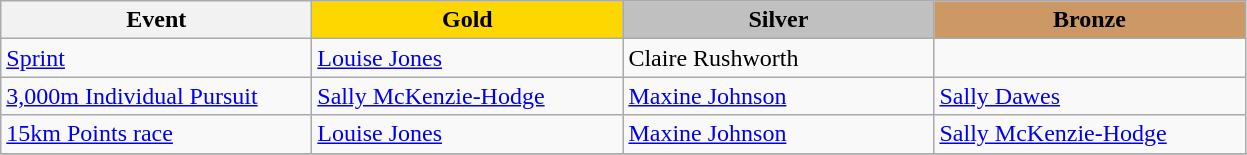<table class="wikitable" style="font-size: 100%">
<tr>
<th width=200>Event</th>
<th width=200 style="background-color: gold;">Gold</th>
<th width=200 style="background-color: silver;">Silver</th>
<th width=200 style="background-color: #cc9966;">Bronze</th>
</tr>
<tr>
<td><a href='#'>Sprint</a></td>
<td><a href='#'>Louise Jones</a></td>
<td>Claire Rushworth</td>
<td></td>
</tr>
<tr>
<td><a href='#'>3,000m Individual Pursuit</a></td>
<td><a href='#'>Sally McKenzie-Hodge</a></td>
<td><a href='#'>Maxine Johnson</a></td>
<td><a href='#'>Sally Dawes</a></td>
</tr>
<tr>
<td><a href='#'>15km Points race</a></td>
<td><a href='#'>Louise Jones</a></td>
<td><a href='#'>Maxine Johnson</a></td>
<td><a href='#'>Sally McKenzie-Hodge</a></td>
</tr>
<tr>
</tr>
</table>
